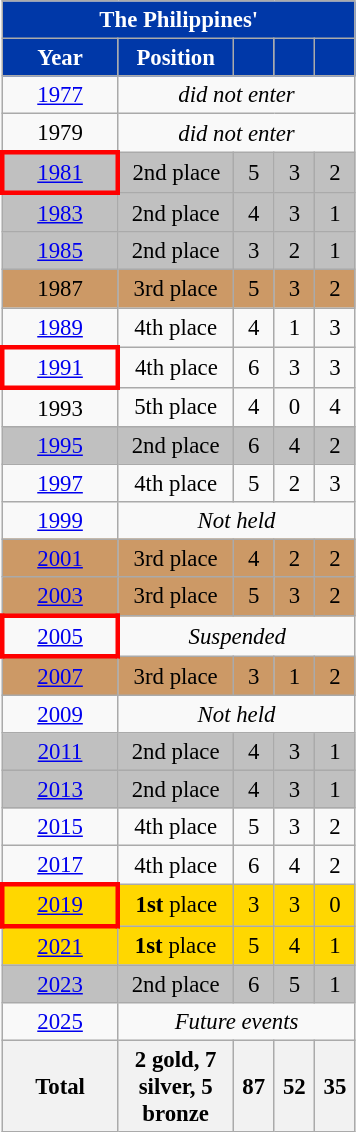<table class="wikitable collapsible autocollapse" style="text-align: center; font-size:95%;">
<tr>
<th colspan="10" style="background:#0038A8; color: #FFFFFF;">The Philippines' </th>
</tr>
<tr>
<th style="background:#0038A8; color: #FFFFFF;"width="70">Year</th>
<th style="background:#0038A8; color: #FFFFFF;"width="70">Position</th>
<th style="background:#0038A8; color: #FFFFFF;"width="20"></th>
<th style="background:#0038A8; color: #FFFFFF;"width="20"></th>
<th style="background:#0038A8; color: #FFFFFF;"width="20"></th>
</tr>
<tr>
<td> <a href='#'>1977</a></td>
<td colspan=4><em>did not enter</em></td>
</tr>
<tr>
<td> 1979</td>
<td colspan=4><em>did not enter</em></td>
</tr>
<tr bgcolor=silver>
<td style="border: 3px solid red"> <a href='#'>1981</a></td>
<td>2nd place</td>
<td>5</td>
<td>3</td>
<td>2</td>
</tr>
<tr bgcolor=silver>
<td> <a href='#'>1983</a></td>
<td>2nd place</td>
<td>4</td>
<td>3</td>
<td>1</td>
</tr>
<tr bgcolor=silver>
<td> <a href='#'>1985</a></td>
<td>2nd place</td>
<td>3</td>
<td>2</td>
<td>1</td>
</tr>
<tr bgcolor=#cc9966>
<td> 1987</td>
<td>3rd place</td>
<td>5</td>
<td>3</td>
<td>2</td>
</tr>
<tr bgcolor=>
<td> <a href='#'>1989</a></td>
<td>4th place</td>
<td>4</td>
<td>1</td>
<td>3</td>
</tr>
<tr bgcolor=>
<td style="border: 3px solid red"> <a href='#'>1991</a></td>
<td>4th place</td>
<td>6</td>
<td>3</td>
<td>3</td>
</tr>
<tr bgcolor=>
<td> 1993</td>
<td>5th place</td>
<td>4</td>
<td>0</td>
<td>4</td>
</tr>
<tr bgcolor=silver>
<td> <a href='#'>1995</a></td>
<td>2nd place</td>
<td>6</td>
<td>4</td>
<td>2</td>
</tr>
<tr bgcolor=>
<td> <a href='#'>1997</a></td>
<td>4th place</td>
<td>5</td>
<td>2</td>
<td>3</td>
</tr>
<tr>
<td> <a href='#'>1999</a></td>
<td colspan=4><em>Not held</em></td>
</tr>
<tr bgcolor=#cc9966>
<td> <a href='#'>2001</a></td>
<td>3rd place</td>
<td>4</td>
<td>2</td>
<td>2</td>
</tr>
<tr bgcolor=#cc9966>
<td> <a href='#'>2003</a></td>
<td>3rd place</td>
<td>5</td>
<td>3</td>
<td>2</td>
</tr>
<tr>
<td style="border: 3px solid red"> <a href='#'>2005</a></td>
<td colspan=4><em>Suspended</em></td>
</tr>
<tr bgcolor=#cc9966>
<td> <a href='#'>2007</a></td>
<td>3rd place</td>
<td>3</td>
<td>1</td>
<td>2</td>
</tr>
<tr>
<td> <a href='#'>2009</a></td>
<td colspan=4><em>Not held</em></td>
</tr>
<tr bgcolor=silver>
<td> <a href='#'>2011</a></td>
<td>2nd place</td>
<td>4</td>
<td>3</td>
<td>1</td>
</tr>
<tr bgcolor=silver>
<td> <a href='#'>2013</a></td>
<td>2nd place</td>
<td>4</td>
<td>3</td>
<td>1</td>
</tr>
<tr>
<td> <a href='#'>2015</a></td>
<td>4th place</td>
<td>5</td>
<td>3</td>
<td>2</td>
</tr>
<tr>
<td> <a href='#'>2017</a></td>
<td>4th place</td>
<td>6</td>
<td>4</td>
<td>2</td>
</tr>
<tr bgcolor=gold>
<td style="border: 3px solid red"> <a href='#'>2019</a></td>
<td><strong>1st</strong> place</td>
<td>3</td>
<td>3</td>
<td>0</td>
</tr>
<tr bgcolor=gold>
<td> <a href='#'>2021</a></td>
<td><strong>1st</strong> place</td>
<td>5</td>
<td>4</td>
<td>1</td>
</tr>
<tr bgcolor=silver>
<td> <a href='#'>2023</a></td>
<td>2nd place</td>
<td>6</td>
<td>5</td>
<td>1</td>
</tr>
<tr>
<td> <a href='#'>2025</a></td>
<td colspan=4><em>Future events</em></td>
</tr>
<tr>
<th>Total</th>
<th>2 gold, 7 silver, 5 bronze</th>
<th>87</th>
<th>52</th>
<th>35</th>
</tr>
</table>
